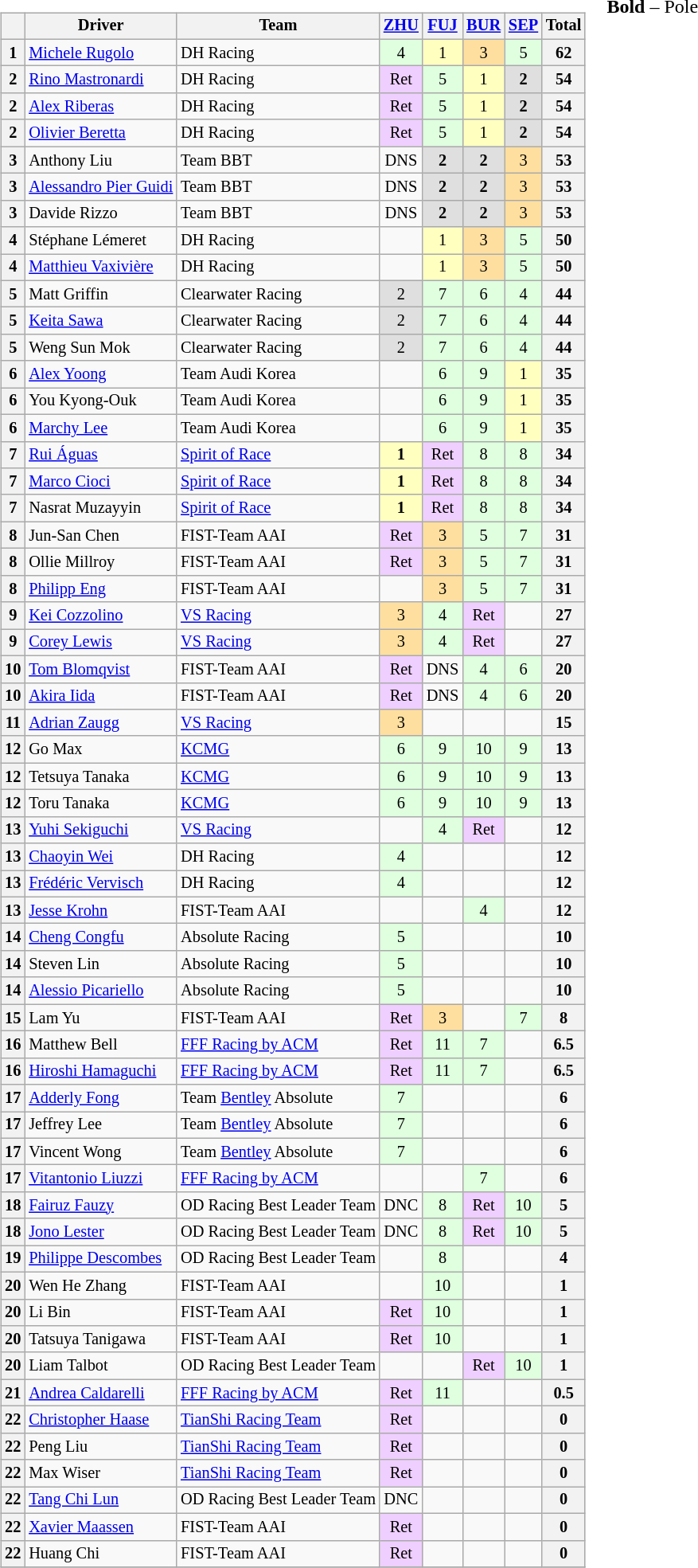<table>
<tr>
<td valign="top"><br><table class="wikitable" style="font-size: 85%; text-align:center;">
<tr>
<th></th>
<th>Driver</th>
<th>Team</th>
<th><a href='#'>ZHU</a><br></th>
<th><a href='#'>FUJ</a><br></th>
<th><a href='#'>BUR</a><br></th>
<th><a href='#'>SEP</a><br></th>
<th>Total</th>
</tr>
<tr>
<th>1</th>
<td align=left> <a href='#'>Michele Rugolo</a></td>
<td align=left> DH Racing</td>
<td style="background:#dfffdf;">4</td>
<td style="background:#ffffbf;">1</td>
<td style="background:#ffdf9f;">3</td>
<td style="background:#dfffdf;">5</td>
<th>62</th>
</tr>
<tr>
<th>2</th>
<td align=left> <a href='#'>Rino Mastronardi</a></td>
<td align=left> DH Racing</td>
<td style="background:#efcfff;">Ret</td>
<td style="background:#dfffdf;">5</td>
<td style="background:#ffffbf;">1</td>
<td style="background:#dfdfdf;"><strong>2</strong></td>
<th>54</th>
</tr>
<tr>
<th>2</th>
<td align=left> <a href='#'>Alex Riberas</a></td>
<td align=left> DH Racing</td>
<td style="background:#efcfff;">Ret</td>
<td style="background:#dfffdf;">5</td>
<td style="background:#ffffbf;">1</td>
<td style="background:#dfdfdf;"><strong>2</strong></td>
<th>54</th>
</tr>
<tr>
<th>2</th>
<td align=left> <a href='#'>Olivier Beretta</a></td>
<td align=left> DH Racing</td>
<td style="background:#efcfff;">Ret</td>
<td style="background:#dfffdf;">5</td>
<td style="background:#ffffbf;">1</td>
<td style="background:#dfdfdf;"><strong>2</strong></td>
<th>54</th>
</tr>
<tr>
<th>3</th>
<td align=left> Anthony Liu</td>
<td align=left> Team BBT</td>
<td>DNS</td>
<td style="background:#dfdfdf;"><strong>2</strong></td>
<td style="background:#dfdfdf;"><strong>2</strong></td>
<td style="background:#ffdf9f;">3</td>
<th>53</th>
</tr>
<tr>
<th>3</th>
<td align=left> <a href='#'>Alessandro Pier Guidi</a></td>
<td align=left> Team BBT</td>
<td>DNS</td>
<td style="background:#dfdfdf;"><strong>2</strong></td>
<td style="background:#dfdfdf;"><strong>2</strong></td>
<td style="background:#ffdf9f;">3</td>
<th>53</th>
</tr>
<tr>
<th>3</th>
<td align=left> Davide Rizzo</td>
<td align=left> Team BBT</td>
<td>DNS</td>
<td style="background:#dfdfdf;"><strong>2</strong></td>
<td style="background:#dfdfdf;"><strong>2</strong></td>
<td style="background:#ffdf9f;">3</td>
<th>53</th>
</tr>
<tr>
<th>4</th>
<td align=left> Stéphane Lémeret</td>
<td align=left> DH Racing</td>
<td></td>
<td style="background:#ffffbf;">1</td>
<td style="background:#ffdf9f;">3</td>
<td style="background:#dfffdf;">5</td>
<th>50</th>
</tr>
<tr>
<th>4</th>
<td align=left> <a href='#'>Matthieu Vaxivière</a></td>
<td align=left> DH Racing</td>
<td></td>
<td style="background:#ffffbf;">1</td>
<td style="background:#ffdf9f;">3</td>
<td style="background:#dfffdf;">5</td>
<th>50</th>
</tr>
<tr>
<th>5</th>
<td align=left> Matt Griffin</td>
<td align=left> Clearwater Racing</td>
<td style="background:#dfdfdf;">2</td>
<td style="background:#dfffdf;">7</td>
<td style="background:#dfffdf;">6</td>
<td style="background:#dfffdf;">4</td>
<th>44</th>
</tr>
<tr>
<th>5</th>
<td align=left> <a href='#'>Keita Sawa</a></td>
<td align=left> Clearwater Racing</td>
<td style="background:#dfdfdf;">2</td>
<td style="background:#dfffdf;">7</td>
<td style="background:#dfffdf;">6</td>
<td style="background:#dfffdf;">4</td>
<th>44</th>
</tr>
<tr>
<th>5</th>
<td align=left> Weng Sun Mok</td>
<td align=left> Clearwater Racing</td>
<td style="background:#dfdfdf;">2</td>
<td style="background:#dfffdf;">7</td>
<td style="background:#dfffdf;">6</td>
<td style="background:#dfffdf;">4</td>
<th>44</th>
</tr>
<tr>
<th>6</th>
<td align=left> <a href='#'>Alex Yoong</a></td>
<td align=left> Team Audi Korea</td>
<td></td>
<td style="background:#dfffdf;">6</td>
<td style="background:#dfffdf;">9</td>
<td style="background:#ffffbf;">1</td>
<th>35</th>
</tr>
<tr>
<th>6</th>
<td align=left> You Kyong-Ouk</td>
<td align=left> Team Audi Korea</td>
<td></td>
<td style="background:#dfffdf;">6</td>
<td style="background:#dfffdf;">9</td>
<td style="background:#ffffbf;">1</td>
<th>35</th>
</tr>
<tr>
<th>6</th>
<td align=left> <a href='#'>Marchy Lee</a></td>
<td align=left> Team Audi Korea</td>
<td></td>
<td style="background:#dfffdf;">6</td>
<td style="background:#dfffdf;">9</td>
<td style="background:#ffffbf;">1</td>
<th>35</th>
</tr>
<tr>
<th>7</th>
<td align=left> <a href='#'>Rui Águas</a></td>
<td align=left> <a href='#'>Spirit of Race</a></td>
<td style="background:#ffffbf;"><strong>1</strong></td>
<td style="background:#efcfff;">Ret</td>
<td style="background:#dfffdf;">8</td>
<td style="background:#dfffdf;">8</td>
<th>34</th>
</tr>
<tr>
<th>7</th>
<td align=left> <a href='#'>Marco Cioci</a></td>
<td align=left> <a href='#'>Spirit of Race</a></td>
<td style="background:#ffffbf;"><strong>1</strong></td>
<td style="background:#efcfff;">Ret</td>
<td style="background:#dfffdf;">8</td>
<td style="background:#dfffdf;">8</td>
<th>34</th>
</tr>
<tr>
<th>7</th>
<td align=left> Nasrat Muzayyin</td>
<td align=left> <a href='#'>Spirit of Race</a></td>
<td style="background:#ffffbf;"><strong>1</strong></td>
<td style="background:#efcfff;">Ret</td>
<td style="background:#dfffdf;">8</td>
<td style="background:#dfffdf;">8</td>
<th>34</th>
</tr>
<tr>
<th>8</th>
<td align=left> Jun-San Chen</td>
<td align=left> FIST-Team AAI</td>
<td style="background:#efcfff;">Ret</td>
<td style="background:#ffdf9f;">3</td>
<td style="background:#dfffdf;">5</td>
<td style="background:#dfffdf;">7</td>
<th>31</th>
</tr>
<tr>
<th>8</th>
<td align=left> Ollie Millroy</td>
<td align=left> FIST-Team AAI</td>
<td style="background:#efcfff;">Ret</td>
<td style="background:#ffdf9f;">3</td>
<td style="background:#dfffdf;">5</td>
<td style="background:#dfffdf;">7</td>
<th>31</th>
</tr>
<tr>
<th>8</th>
<td align=left> <a href='#'>Philipp Eng</a></td>
<td align=left> FIST-Team AAI</td>
<td></td>
<td style="background:#ffdf9f;">3</td>
<td style="background:#dfffdf;">5</td>
<td style="background:#dfffdf;">7</td>
<th>31</th>
</tr>
<tr>
<th>9</th>
<td align=left> <a href='#'>Kei Cozzolino</a></td>
<td align=left> <a href='#'>VS Racing</a></td>
<td style="background:#ffdf9f;">3</td>
<td style="background:#dfffdf;">4</td>
<td style="background:#efcfff;">Ret</td>
<td></td>
<th>27</th>
</tr>
<tr>
<th>9</th>
<td align=left> <a href='#'>Corey Lewis</a></td>
<td align=left> <a href='#'>VS Racing</a></td>
<td style="background:#ffdf9f;">3</td>
<td style="background:#dfffdf;">4</td>
<td style="background:#efcfff;">Ret</td>
<td></td>
<th>27</th>
</tr>
<tr>
<th>10</th>
<td align=left> <a href='#'>Tom Blomqvist</a></td>
<td align=left> FIST-Team AAI</td>
<td style="background:#efcfff;">Ret</td>
<td>DNS</td>
<td style="background:#dfffdf;">4</td>
<td style="background:#dfffdf;">6</td>
<th>20</th>
</tr>
<tr>
<th>10</th>
<td align=left> <a href='#'>Akira Iida</a></td>
<td align=left> FIST-Team AAI</td>
<td style="background:#efcfff;">Ret</td>
<td>DNS</td>
<td style="background:#dfffdf;">4</td>
<td style="background:#dfffdf;">6</td>
<th>20</th>
</tr>
<tr>
<th>11</th>
<td align=left> <a href='#'>Adrian Zaugg</a></td>
<td align=left> <a href='#'>VS Racing</a></td>
<td style="background:#ffdf9f;">3</td>
<td></td>
<td></td>
<td></td>
<th>15</th>
</tr>
<tr>
<th>12</th>
<td align=left> Go Max</td>
<td align=left> <a href='#'>KCMG</a></td>
<td style="background:#dfffdf;">6</td>
<td style="background:#dfffdf;">9</td>
<td style="background:#dfffdf;">10</td>
<td style="background:#dfffdf;">9</td>
<th>13</th>
</tr>
<tr>
<th>12</th>
<td align=left> Tetsuya Tanaka</td>
<td align=left> <a href='#'>KCMG</a></td>
<td style="background:#dfffdf;">6</td>
<td style="background:#dfffdf;">9</td>
<td style="background:#dfffdf;">10</td>
<td style="background:#dfffdf;">9</td>
<th>13</th>
</tr>
<tr>
<th>12</th>
<td align=left> Toru Tanaka</td>
<td align=left> <a href='#'>KCMG</a></td>
<td style="background:#dfffdf;">6</td>
<td style="background:#dfffdf;">9</td>
<td style="background:#dfffdf;">10</td>
<td style="background:#dfffdf;">9</td>
<th>13</th>
</tr>
<tr>
<th>13</th>
<td align=left> <a href='#'>Yuhi Sekiguchi</a></td>
<td align=left> <a href='#'>VS Racing</a></td>
<td></td>
<td style="background:#dfffdf;">4</td>
<td style="background:#efcfff;">Ret</td>
<td></td>
<th>12</th>
</tr>
<tr>
<th>13</th>
<td align=left> <a href='#'>Chaoyin Wei</a></td>
<td align=left> DH Racing</td>
<td style="background:#dfffdf;">4</td>
<td></td>
<td></td>
<td></td>
<th>12</th>
</tr>
<tr>
<th>13</th>
<td align=left> <a href='#'>Frédéric Vervisch</a></td>
<td align=left> DH Racing</td>
<td style="background:#dfffdf;">4</td>
<td></td>
<td></td>
<td></td>
<th>12</th>
</tr>
<tr>
<th>13</th>
<td align=left> <a href='#'>Jesse Krohn</a></td>
<td align=left> FIST-Team AAI</td>
<td></td>
<td></td>
<td style="background:#dfffdf;">4</td>
<td></td>
<th>12</th>
</tr>
<tr>
<th>14</th>
<td align=left> <a href='#'>Cheng Congfu</a></td>
<td align=left> Absolute Racing</td>
<td style="background:#dfffdf;">5</td>
<td></td>
<td></td>
<td></td>
<th>10</th>
</tr>
<tr>
<th>14</th>
<td align=left> Steven Lin</td>
<td align=left> Absolute Racing</td>
<td style="background:#dfffdf;">5</td>
<td></td>
<td></td>
<td></td>
<th>10</th>
</tr>
<tr>
<th>14</th>
<td align=left> <a href='#'>Alessio Picariello</a></td>
<td align=left> Absolute Racing</td>
<td style="background:#dfffdf;">5</td>
<td></td>
<td></td>
<td></td>
<th>10</th>
</tr>
<tr>
<th>15</th>
<td align=left> Lam Yu</td>
<td align=left> FIST-Team AAI</td>
<td style="background:#efcfff;">Ret</td>
<td style="background:#ffdf9f;">3</td>
<td></td>
<td style="background:#dfffdf;">7</td>
<th>8</th>
</tr>
<tr>
<th>16</th>
<td align=left> Matthew Bell</td>
<td align=left> <a href='#'>FFF Racing by ACM</a></td>
<td style="background:#efcfff;">Ret</td>
<td style="background:#dfffdf;">11</td>
<td style="background:#dfffdf;">7</td>
<td></td>
<th>6.5</th>
</tr>
<tr>
<th>16</th>
<td align=left> <a href='#'>Hiroshi Hamaguchi</a></td>
<td align=left> <a href='#'>FFF Racing by ACM</a></td>
<td style="background:#efcfff;">Ret</td>
<td style="background:#dfffdf;">11</td>
<td style="background:#dfffdf;">7</td>
<td></td>
<th>6.5</th>
</tr>
<tr>
<th>17</th>
<td align=left> <a href='#'>Adderly Fong</a></td>
<td align=left> Team <a href='#'>Bentley</a> Absolute</td>
<td style="background:#dfffdf;">7</td>
<td></td>
<td></td>
<td></td>
<th>6</th>
</tr>
<tr>
<th>17</th>
<td align=left> Jeffrey Lee</td>
<td align=left> Team <a href='#'>Bentley</a> Absolute</td>
<td style="background:#dfffdf;">7</td>
<td></td>
<td></td>
<td></td>
<th>6</th>
</tr>
<tr>
<th>17</th>
<td align=left> Vincent Wong</td>
<td align=left> Team <a href='#'>Bentley</a> Absolute</td>
<td style="background:#dfffdf;">7</td>
<td></td>
<td></td>
<td></td>
<th>6</th>
</tr>
<tr>
<th>17</th>
<td align=left> <a href='#'>Vitantonio Liuzzi</a></td>
<td align=left> <a href='#'>FFF Racing by ACM</a></td>
<td></td>
<td></td>
<td style="background:#dfffdf;">7</td>
<td></td>
<th>6</th>
</tr>
<tr>
<th>18</th>
<td align=left> <a href='#'>Fairuz Fauzy</a></td>
<td align=left> OD Racing Best Leader Team</td>
<td>DNC</td>
<td style="background:#dfffdf;">8</td>
<td style="background:#efcfff;">Ret</td>
<td style="background:#dfffdf;">10</td>
<th>5</th>
</tr>
<tr>
<th>18</th>
<td align=left> <a href='#'>Jono Lester</a></td>
<td align=left> OD Racing Best Leader Team</td>
<td>DNC</td>
<td style="background:#dfffdf;">8</td>
<td style="background:#efcfff;">Ret</td>
<td style="background:#dfffdf;">10</td>
<th>5</th>
</tr>
<tr>
<th>19</th>
<td align=left> <a href='#'>Philippe Descombes</a></td>
<td align=left> OD Racing Best Leader Team</td>
<td></td>
<td style="background:#dfffdf;">8</td>
<td></td>
<td></td>
<th>4</th>
</tr>
<tr>
<th>20</th>
<td align=left> Wen He Zhang</td>
<td align=left> FIST-Team AAI</td>
<td></td>
<td style="background:#dfffdf;">10</td>
<td></td>
<td></td>
<th>1</th>
</tr>
<tr>
<th>20</th>
<td align=left> Li Bin</td>
<td align=left> FIST-Team AAI</td>
<td style="background:#efcfff;">Ret</td>
<td style="background:#dfffdf;">10</td>
<td></td>
<td></td>
<th>1</th>
</tr>
<tr>
<th>20</th>
<td align=left> Tatsuya Tanigawa</td>
<td align=left> FIST-Team AAI</td>
<td style="background:#efcfff;">Ret</td>
<td style="background:#dfffdf;">10</td>
<td></td>
<td></td>
<th>1</th>
</tr>
<tr>
<th>20</th>
<td align=left> Liam Talbot</td>
<td align=left> OD Racing Best Leader Team</td>
<td></td>
<td></td>
<td style="background:#efcfff;">Ret</td>
<td style="background:#dfffdf;">10</td>
<th>1</th>
</tr>
<tr>
<th>21</th>
<td align=left> <a href='#'>Andrea Caldarelli</a></td>
<td align=left> <a href='#'>FFF Racing by ACM</a></td>
<td style="background:#efcfff;">Ret</td>
<td style="background:#dfffdf;">11</td>
<td></td>
<td></td>
<th>0.5</th>
</tr>
<tr>
<th>22</th>
<td align=left> <a href='#'>Christopher Haase</a></td>
<td align=left> <a href='#'>TianShi Racing Team</a></td>
<td style="background:#efcfff;">Ret</td>
<td></td>
<td></td>
<td></td>
<th>0</th>
</tr>
<tr>
<th>22</th>
<td align=left> Peng Liu</td>
<td align=left> <a href='#'>TianShi Racing Team</a></td>
<td style="background:#efcfff;">Ret</td>
<td></td>
<td></td>
<td></td>
<th>0</th>
</tr>
<tr>
<th>22</th>
<td align=left> Max Wiser</td>
<td align=left> <a href='#'>TianShi Racing Team</a></td>
<td style="background:#efcfff;">Ret</td>
<td></td>
<td></td>
<td></td>
<th>0</th>
</tr>
<tr>
<th>22</th>
<td align=left> <a href='#'>Tang Chi Lun</a></td>
<td align=left> OD Racing Best Leader Team</td>
<td>DNC</td>
<td></td>
<td></td>
<td></td>
<th>0</th>
</tr>
<tr>
<th>22</th>
<td align=left> <a href='#'>Xavier Maassen</a></td>
<td align=left> FIST-Team AAI</td>
<td style="background:#efcfff;">Ret</td>
<td></td>
<td></td>
<td></td>
<th>0</th>
</tr>
<tr>
<th>22</th>
<td align=left> Huang Chi</td>
<td align=left> FIST-Team AAI</td>
<td style="background:#efcfff;">Ret</td>
<td></td>
<td></td>
<td></td>
<th>0</th>
</tr>
<tr>
</tr>
</table>
</td>
<td valign="top"><br>
<span><strong>Bold</strong> – Pole<br></span></td>
</tr>
</table>
